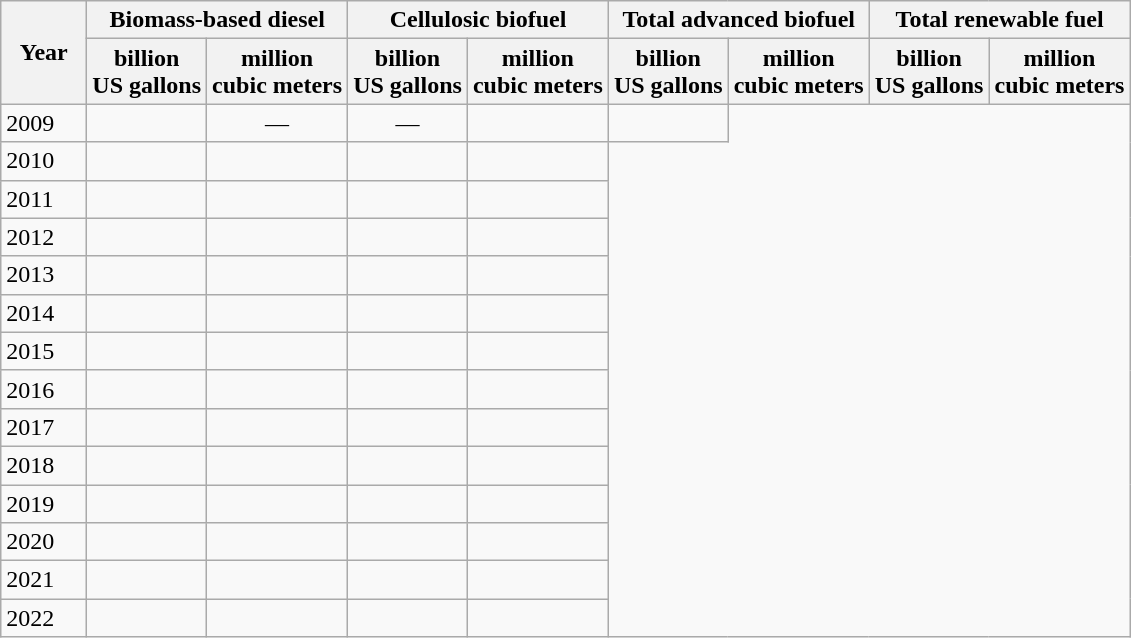<table class="wikitable">
<tr>
<th rowspan="2" style="width:50px;">Year</th>
<th colspan="2">Biomass-based diesel</th>
<th colspan="2">Cellulosic biofuel</th>
<th colspan="2">Total advanced biofuel</th>
<th colspan="2">Total renewable fuel</th>
</tr>
<tr>
<th>billion<br>US gallons</th>
<th>million<br>cubic meters</th>
<th>billion<br>US gallons</th>
<th>million<br>cubic meters</th>
<th>billion<br>US gallons</th>
<th>million<br>cubic meters</th>
<th>billion<br>US gallons</th>
<th>million<br>cubic meters</th>
</tr>
<tr>
<td>2009</td>
<td></td>
<td align=center>—</td>
<td align=center>—</td>
<td></td>
<td></td>
</tr>
<tr>
<td>2010</td>
<td></td>
<td></td>
<td></td>
<td></td>
</tr>
<tr>
<td>2011</td>
<td></td>
<td></td>
<td></td>
<td></td>
</tr>
<tr>
<td>2012</td>
<td></td>
<td></td>
<td></td>
<td></td>
</tr>
<tr>
<td>2013</td>
<td></td>
<td></td>
<td></td>
<td></td>
</tr>
<tr>
<td>2014</td>
<td></td>
<td></td>
<td></td>
<td></td>
</tr>
<tr>
<td>2015</td>
<td></td>
<td></td>
<td></td>
<td></td>
</tr>
<tr>
<td>2016</td>
<td></td>
<td></td>
<td></td>
<td></td>
</tr>
<tr>
<td>2017</td>
<td></td>
<td></td>
<td></td>
<td></td>
</tr>
<tr>
<td>2018</td>
<td></td>
<td></td>
<td></td>
<td></td>
</tr>
<tr>
<td>2019</td>
<td></td>
<td></td>
<td></td>
<td></td>
</tr>
<tr>
<td>2020</td>
<td></td>
<td></td>
<td></td>
<td></td>
</tr>
<tr>
<td>2021</td>
<td></td>
<td></td>
<td></td>
<td></td>
</tr>
<tr>
<td>2022</td>
<td></td>
<td></td>
<td></td>
<td></td>
</tr>
</table>
